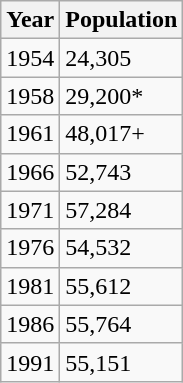<table class="wikitable">
<tr>
<th>Year</th>
<th>Population</th>
</tr>
<tr>
<td>1954</td>
<td>24,305</td>
</tr>
<tr>
<td>1958</td>
<td>29,200*</td>
</tr>
<tr>
<td>1961</td>
<td>48,017+</td>
</tr>
<tr>
<td>1966</td>
<td>52,743</td>
</tr>
<tr>
<td>1971</td>
<td>57,284</td>
</tr>
<tr>
<td>1976</td>
<td>54,532</td>
</tr>
<tr>
<td>1981</td>
<td>55,612</td>
</tr>
<tr>
<td>1986</td>
<td>55,764</td>
</tr>
<tr>
<td>1991</td>
<td>55,151</td>
</tr>
</table>
